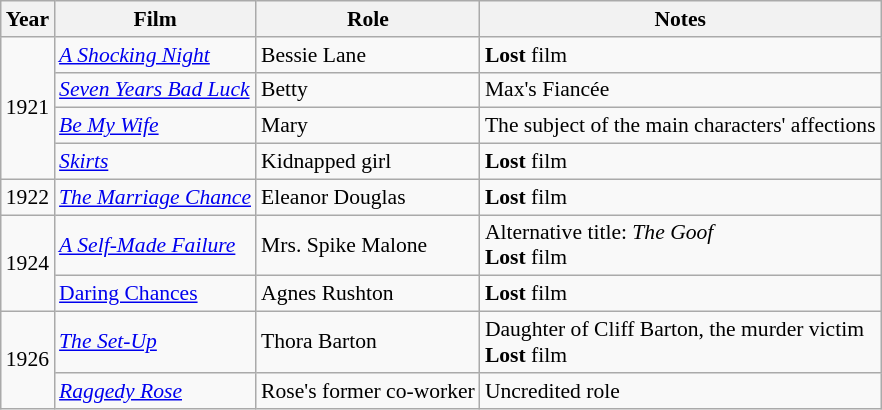<table class="wikitable" style="font-size:90%;">
<tr>
<th>Year</th>
<th>Film</th>
<th>Role</th>
<th>Notes</th>
</tr>
<tr>
<td rowspan=4>1921</td>
<td><em><a href='#'>A Shocking Night</a></em></td>
<td>Bessie Lane</td>
<td><strong>Lost</strong> film</td>
</tr>
<tr>
<td><em><a href='#'>Seven Years Bad Luck</a></em></td>
<td>Betty</td>
<td>Max's Fiancée</td>
</tr>
<tr>
<td><em><a href='#'>Be My Wife</a></em></td>
<td>Mary</td>
<td>The subject of the main characters' affections</td>
</tr>
<tr>
<td><em><a href='#'>Skirts</a></em></td>
<td>Kidnapped girl</td>
<td><strong>Lost</strong> film</td>
</tr>
<tr>
<td>1922</td>
<td><em><a href='#'>The Marriage Chance</a></em></td>
<td>Eleanor Douglas</td>
<td><strong>Lost</strong> film</td>
</tr>
<tr>
<td rowspan=2>1924</td>
<td><em><a href='#'>A Self-Made Failure</a></em></td>
<td>Mrs. Spike Malone</td>
<td>Alternative title: <em>The Goof</em> <br> <strong>Lost</strong> film</td>
</tr>
<tr>
<td><a href='#'>Daring Chances</a></td>
<td>Agnes Rushton</td>
<td><strong>Lost</strong> film</td>
</tr>
<tr>
<td rowspan=2>1926</td>
<td><em><a href='#'>The Set-Up</a></em></td>
<td>Thora Barton</td>
<td>Daughter of Cliff Barton, the murder victim <br> <strong>Lost</strong> film</td>
</tr>
<tr>
<td><em><a href='#'>Raggedy Rose</a></em></td>
<td>Rose's former co-worker</td>
<td>Uncredited role</td>
</tr>
</table>
